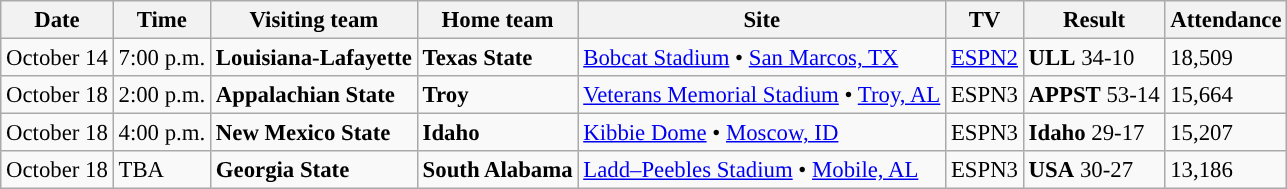<table class="wikitable" style="font-size:95%;">
<tr>
<th>Date</th>
<th>Time</th>
<th>Visiting team</th>
<th>Home team</th>
<th>Site</th>
<th>TV</th>
<th>Result</th>
<th>Attendance</th>
</tr>
<tr style="background:">
<td>October 14</td>
<td>7:00 p.m.</td>
<td><strong>Louisiana-Lafayette</strong></td>
<td><strong>Texas State</strong></td>
<td><a href='#'>Bobcat Stadium</a> • <a href='#'>San Marcos, TX</a></td>
<td><a href='#'>ESPN2</a></td>
<td><strong>ULL</strong> 34-10</td>
<td>18,509</td>
</tr>
<tr style="background:">
<td>October 18</td>
<td>2:00 p.m.</td>
<td><strong>Appalachian State</strong></td>
<td><strong>Troy</strong></td>
<td><a href='#'>Veterans Memorial Stadium</a> • <a href='#'>Troy, AL</a></td>
<td>ESPN3</td>
<td><strong>APPST</strong> 53-14</td>
<td>15,664</td>
</tr>
<tr style="background:">
<td>October 18</td>
<td>4:00 p.m.</td>
<td><strong>New Mexico State</strong></td>
<td><strong>Idaho</strong></td>
<td><a href='#'>Kibbie Dome</a> • <a href='#'>Moscow, ID</a></td>
<td>ESPN3</td>
<td><strong>Idaho</strong> 29-17</td>
<td>15,207</td>
</tr>
<tr style="background:">
<td>October 18</td>
<td>TBA</td>
<td><strong>Georgia State</strong></td>
<td><strong>South Alabama</strong></td>
<td><a href='#'>Ladd–Peebles Stadium</a> • <a href='#'>Mobile, AL</a></td>
<td>ESPN3</td>
<td><strong>USA</strong> 30-27</td>
<td>13,186</td>
</tr>
</table>
